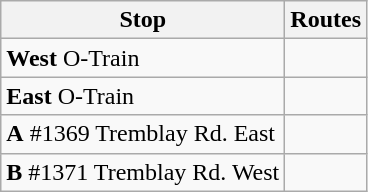<table class="wikitable">
<tr>
<th>Stop</th>
<th>Routes</th>
</tr>
<tr>
<td><strong>West</strong> O-Train</td>
<td></td>
</tr>
<tr>
<td><strong>East</strong> O-Train</td>
<td></td>
</tr>
<tr>
<td><strong>A</strong> #1369 Tremblay Rd. East</td>
<td> </td>
</tr>
<tr>
<td><strong>B</strong> #1371 Tremblay Rd. West</td>
<td> </td>
</tr>
</table>
